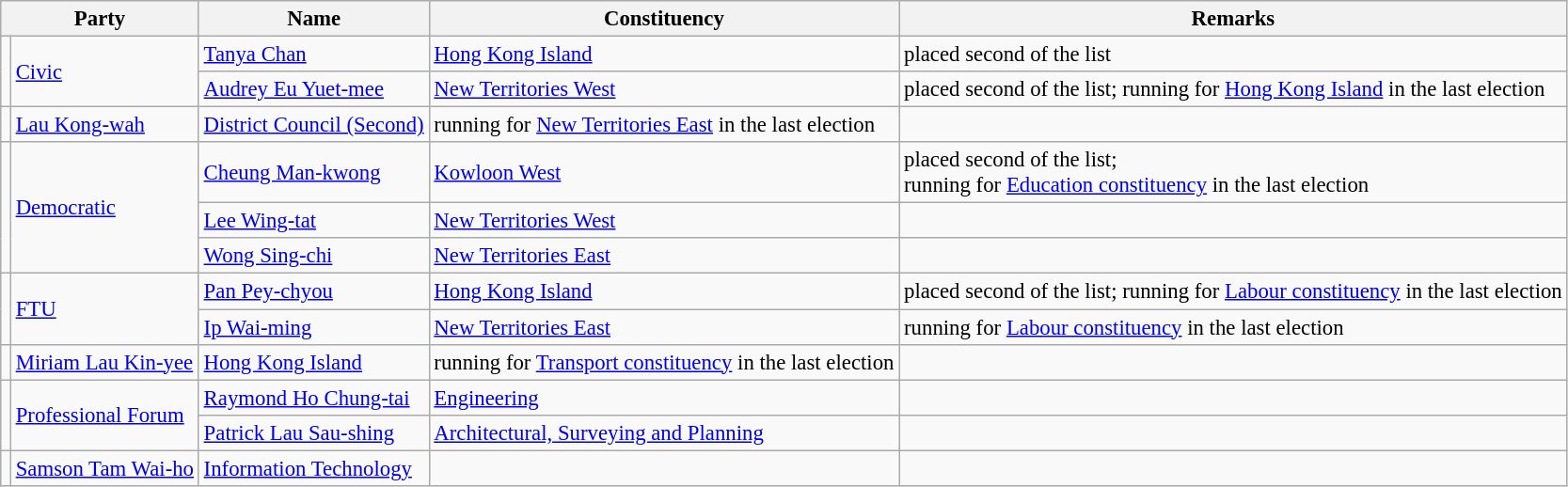<table class="wikitable" style="font-size: 95%;">
<tr>
<th colspan=2>Party</th>
<th>Name</th>
<th>Constituency</th>
<th>Remarks</th>
</tr>
<tr>
<td rowspan=2 bgcolor=></td>
<td rowspan=2><a href='#'>Civic</a></td>
<td><a href='#'>Tanya Chan</a></td>
<td><a href='#'>Hong Kong Island</a></td>
<td>placed second of the list</td>
</tr>
<tr>
<td><a href='#'>Audrey Eu Yuet-mee</a></td>
<td><a href='#'>New Territories West</a></td>
<td>placed second of the list; running for <a href='#'>Hong Kong Island</a> in the last election</td>
</tr>
<tr>
<td></td>
<td><a href='#'>Lau Kong-wah</a></td>
<td><a href='#'>District Council (Second)</a></td>
<td>running for <a href='#'>New Territories East</a> in the last election</td>
</tr>
<tr>
<td rowspan=3 bgcolor=></td>
<td rowspan=3><a href='#'>Democratic</a></td>
<td><a href='#'>Cheung Man-kwong</a></td>
<td><a href='#'>Kowloon West</a></td>
<td>placed second of the list; <br>running for <a href='#'>Education constituency</a> in the last election</td>
</tr>
<tr>
<td><a href='#'>Lee Wing-tat</a></td>
<td><a href='#'>New Territories West</a></td>
<td></td>
</tr>
<tr>
<td><a href='#'>Wong Sing-chi</a></td>
<td><a href='#'>New Territories East</a></td>
<td></td>
</tr>
<tr>
<td rowspan=2 bgcolor=></td>
<td rowspan=2><a href='#'>FTU</a></td>
<td><a href='#'>Pan Pey-chyou</a></td>
<td><a href='#'>Hong Kong Island</a></td>
<td>placed second of the list; running for <a href='#'>Labour constituency</a> in the last election</td>
</tr>
<tr>
<td><a href='#'>Ip Wai-ming</a></td>
<td><a href='#'>New Territories East</a></td>
<td>running for <a href='#'>Labour constituency</a> in the last election</td>
</tr>
<tr>
<td></td>
<td><a href='#'>Miriam Lau Kin-yee</a></td>
<td><a href='#'>Hong Kong Island</a></td>
<td>running for <a href='#'>Transport constituency</a> in the last election</td>
</tr>
<tr>
<td rowspan=2 bgcolor=></td>
<td rowspan=2><a href='#'>Professional Forum</a></td>
<td><a href='#'>Raymond Ho Chung-tai</a></td>
<td><a href='#'>Engineering</a></td>
<td></td>
</tr>
<tr>
<td><a href='#'>Patrick Lau Sau-shing</a></td>
<td><a href='#'>Architectural, Surveying and Planning</a></td>
<td></td>
</tr>
<tr>
<td></td>
<td><a href='#'>Samson Tam Wai-ho</a></td>
<td><a href='#'>Information Technology</a></td>
<td></td>
</tr>
</table>
